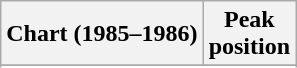<table class="wikitable sortable plainrowheaders" style="text-align:center;">
<tr>
<th scope="col">Chart (1985–1986)</th>
<th scope="col">Peak<br>position</th>
</tr>
<tr>
</tr>
<tr>
</tr>
<tr>
</tr>
<tr>
</tr>
<tr>
</tr>
<tr>
</tr>
<tr>
</tr>
<tr>
</tr>
<tr>
</tr>
</table>
